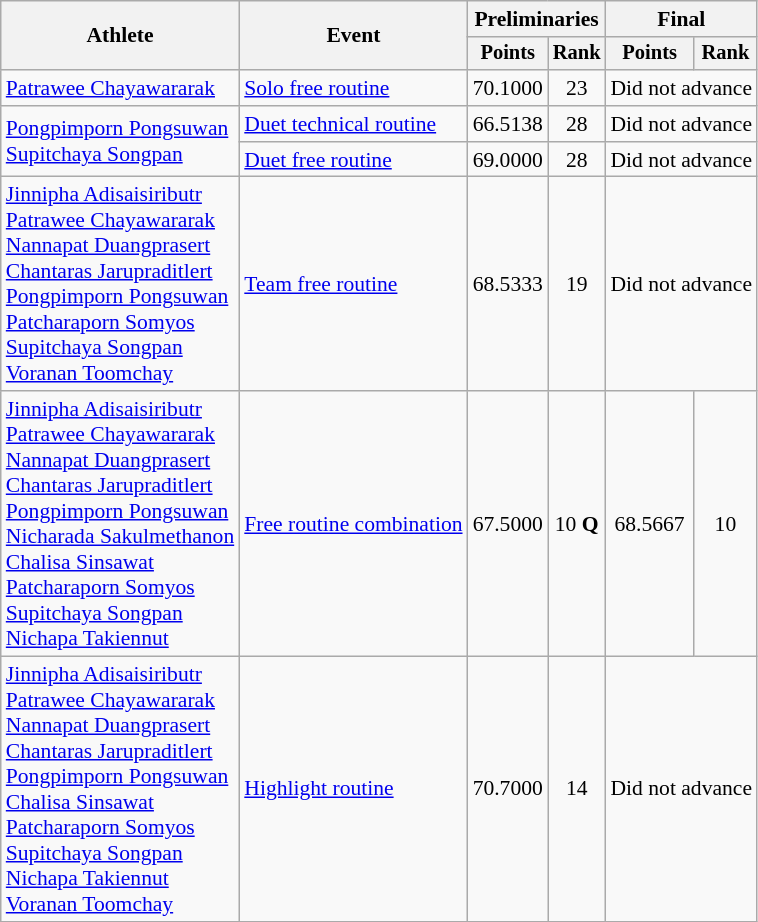<table class="wikitable" style="font-size:90%">
<tr>
<th rowspan="2">Athlete</th>
<th rowspan="2">Event</th>
<th colspan="2">Preliminaries</th>
<th colspan="2">Final</th>
</tr>
<tr style="font-size:95%">
<th>Points</th>
<th>Rank</th>
<th>Points</th>
<th>Rank</th>
</tr>
<tr align="center">
<td align="left"><a href='#'>Patrawee Chayawararak</a></td>
<td align="left"><a href='#'>Solo free routine</a></td>
<td>70.1000</td>
<td>23</td>
<td colspan=2>Did not advance</td>
</tr>
<tr align="center">
<td align="left" rowspan=2><a href='#'>Pongpimporn Pongsuwan</a><br><a href='#'>Supitchaya Songpan</a></td>
<td align="left"><a href='#'>Duet technical routine</a></td>
<td>66.5138</td>
<td>28</td>
<td colspan=2>Did not advance</td>
</tr>
<tr align="center">
<td align="left"><a href='#'>Duet free routine</a></td>
<td>69.0000</td>
<td>28</td>
<td colspan=2>Did not advance</td>
</tr>
<tr align="center">
<td align="left"><a href='#'>Jinnipha Adisaisiributr</a><br><a href='#'>Patrawee Chayawararak</a><br><a href='#'>Nannapat Duangprasert</a><br><a href='#'>Chantaras Jarupraditlert</a><br><a href='#'>Pongpimporn Pongsuwan</a><br><a href='#'>Patcharaporn Somyos</a><br><a href='#'>Supitchaya Songpan</a><br><a href='#'>Voranan Toomchay</a></td>
<td align="left"><a href='#'>Team free routine</a></td>
<td>68.5333</td>
<td>19</td>
<td colspan=2>Did not advance</td>
</tr>
<tr align="center">
<td align="left"><a href='#'>Jinnipha Adisaisiributr</a><br><a href='#'>Patrawee Chayawararak</a><br><a href='#'>Nannapat Duangprasert</a><br><a href='#'>Chantaras Jarupraditlert</a><br><a href='#'>Pongpimporn Pongsuwan</a><br><a href='#'>Nicharada Sakulmethanon</a><br><a href='#'>Chalisa Sinsawat</a><br><a href='#'>Patcharaporn Somyos</a><br><a href='#'>Supitchaya Songpan</a><br><a href='#'>Nichapa Takiennut</a></td>
<td align="left"><a href='#'>Free routine combination</a></td>
<td>67.5000</td>
<td>10 <strong>Q</strong></td>
<td>68.5667</td>
<td>10</td>
</tr>
<tr align="center">
<td align="left"><a href='#'>Jinnipha Adisaisiributr</a><br><a href='#'>Patrawee Chayawararak</a><br><a href='#'>Nannapat Duangprasert</a><br><a href='#'>Chantaras Jarupraditlert</a><br><a href='#'>Pongpimporn Pongsuwan</a><br><a href='#'>Chalisa Sinsawat</a><br><a href='#'>Patcharaporn Somyos</a><br><a href='#'>Supitchaya Songpan</a><br><a href='#'>Nichapa Takiennut</a><br><a href='#'>Voranan Toomchay</a></td>
<td align="left"><a href='#'>Highlight routine</a></td>
<td>70.7000</td>
<td>14</td>
<td colspan=2>Did not advance</td>
</tr>
</table>
